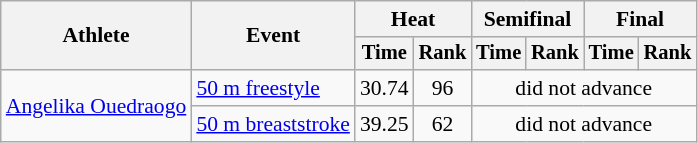<table class=wikitable style="font-size:90%">
<tr>
<th rowspan="2">Athlete</th>
<th rowspan="2">Event</th>
<th colspan="2">Heat</th>
<th colspan="2">Semifinal</th>
<th colspan="2">Final</th>
</tr>
<tr style="font-size:95%">
<th>Time</th>
<th>Rank</th>
<th>Time</th>
<th>Rank</th>
<th>Time</th>
<th>Rank</th>
</tr>
<tr align=center>
<td align=left rowspan=2><a href='#'>Angelika Ouedraogo</a></td>
<td align=left><a href='#'>50 m freestyle</a></td>
<td>30.74</td>
<td>96</td>
<td colspan=4>did not advance</td>
</tr>
<tr align=center>
<td align=left><a href='#'>50 m breaststroke</a></td>
<td>39.25</td>
<td>62</td>
<td colspan=4>did not advance</td>
</tr>
</table>
